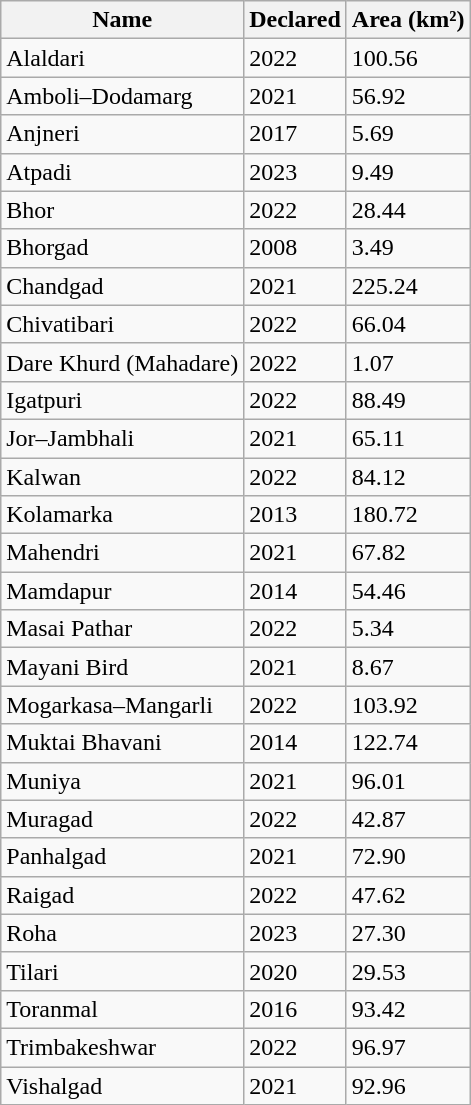<table class="wikitable sortable">
<tr>
<th>Name</th>
<th>Declared</th>
<th>Area (km²)</th>
</tr>
<tr>
<td>Alaldari</td>
<td>2022</td>
<td>100.56</td>
</tr>
<tr>
<td>Amboli–Dodamarg</td>
<td>2021</td>
<td>56.92</td>
</tr>
<tr>
<td>Anjneri</td>
<td>2017</td>
<td>5.69</td>
</tr>
<tr>
<td>Atpadi</td>
<td>2023</td>
<td>9.49</td>
</tr>
<tr>
<td>Bhor</td>
<td>2022</td>
<td>28.44</td>
</tr>
<tr>
<td>Bhorgad</td>
<td>2008</td>
<td>3.49</td>
</tr>
<tr>
<td>Chandgad</td>
<td>2021</td>
<td>225.24</td>
</tr>
<tr>
<td>Chivatibari</td>
<td>2022</td>
<td>66.04</td>
</tr>
<tr>
<td>Dare Khurd (Mahadare)</td>
<td>2022</td>
<td>1.07</td>
</tr>
<tr>
<td>Igatpuri</td>
<td>2022</td>
<td>88.49</td>
</tr>
<tr>
<td>Jor–Jambhali</td>
<td>2021</td>
<td>65.11</td>
</tr>
<tr>
<td>Kalwan</td>
<td>2022</td>
<td>84.12</td>
</tr>
<tr>
<td>Kolamarka </td>
<td>2013</td>
<td>180.72</td>
</tr>
<tr>
<td>Mahendri</td>
<td>2021</td>
<td>67.82</td>
</tr>
<tr>
<td>Mamdapur </td>
<td>2014</td>
<td>54.46</td>
</tr>
<tr>
<td>Masai Pathar</td>
<td>2022</td>
<td>5.34</td>
</tr>
<tr>
<td>Mayani Bird</td>
<td>2021</td>
<td>8.67</td>
</tr>
<tr>
<td>Mogarkasa–Mangarli</td>
<td>2022</td>
<td>103.92</td>
</tr>
<tr>
<td>Muktai Bhavani</td>
<td>2014</td>
<td>122.74</td>
</tr>
<tr>
<td>Muniya</td>
<td>2021</td>
<td>96.01</td>
</tr>
<tr>
<td>Muragad</td>
<td>2022</td>
<td>42.87</td>
</tr>
<tr>
<td>Panhalgad</td>
<td>2021</td>
<td>72.90</td>
</tr>
<tr>
<td>Raigad</td>
<td>2022</td>
<td>47.62</td>
</tr>
<tr>
<td>Roha</td>
<td>2023</td>
<td>27.30</td>
</tr>
<tr>
<td>Tilari </td>
<td>2020</td>
<td>29.53</td>
</tr>
<tr>
<td>Toranmal</td>
<td>2016</td>
<td>93.42</td>
</tr>
<tr>
<td>Trimbakeshwar</td>
<td>2022</td>
<td>96.97</td>
</tr>
<tr>
<td>Vishalgad</td>
<td>2021</td>
<td>92.96</td>
</tr>
</table>
